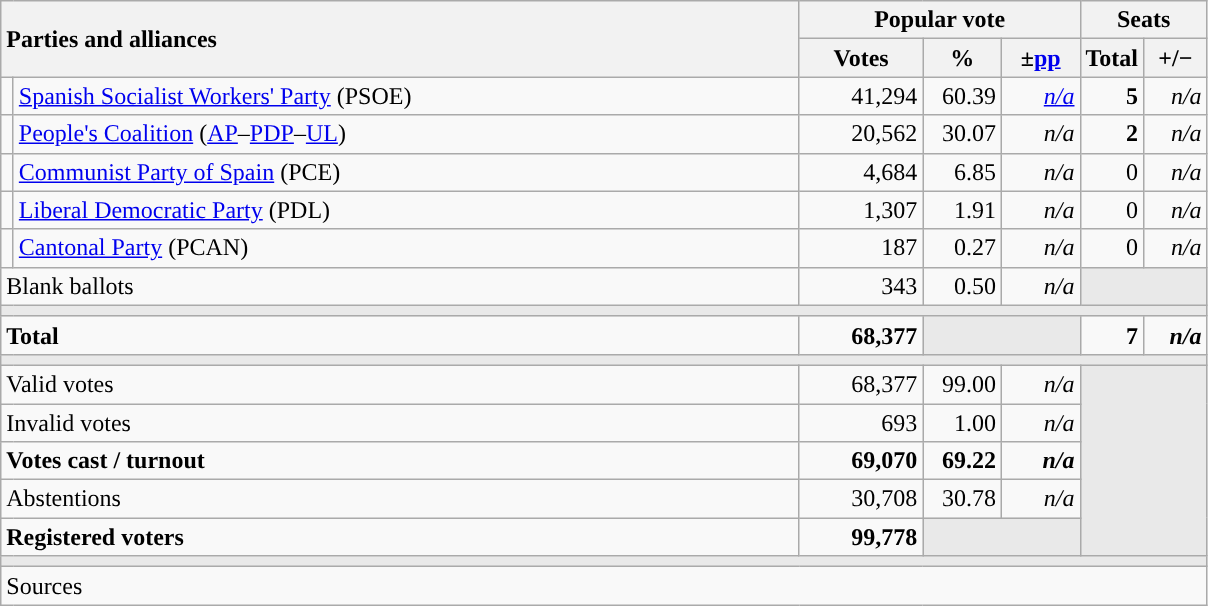<table class="wikitable" style="text-align:right;">
<tr>
<th style="text-align:left;" rowspan="2" colspan="2" width="525">Parties and alliances</th>
<th colspan="3">Popular vote</th>
<th colspan="2">Seats</th>
</tr>
<tr>
<th width="75">Votes</th>
<th width="45">%</th>
<th width="45">±<a href='#'>pp</a></th>
<th width="35">Total</th>
<th width="35">+/−</th>
</tr>
<tr>
<td width="1" style="color:inherit;background:"></td>
<td align="left"><a href='#'>Spanish Socialist Workers' Party</a> (PSOE)</td>
<td>41,294</td>
<td>60.39</td>
<td><em><a href='#'>n/a</a></em></td>
<td><strong>5</strong></td>
<td><em>n/a</em></td>
</tr>
<tr>
<td style="color:inherit;background:"></td>
<td align="left"><a href='#'>People's Coalition</a> (<a href='#'>AP</a>–<a href='#'>PDP</a>–<a href='#'>UL</a>)</td>
<td>20,562</td>
<td>30.07</td>
<td><em>n/a</em></td>
<td><strong>2</strong></td>
<td><em>n/a</em></td>
</tr>
<tr>
<td style="color:inherit;background:"></td>
<td align="left"><a href='#'>Communist Party of Spain</a> (PCE)</td>
<td>4,684</td>
<td>6.85</td>
<td><em>n/a</em></td>
<td>0</td>
<td><em>n/a</em></td>
</tr>
<tr>
<td style="color:inherit;background:"></td>
<td align="left"><a href='#'>Liberal Democratic Party</a> (PDL)</td>
<td>1,307</td>
<td>1.91</td>
<td><em>n/a</em></td>
<td>0</td>
<td><em>n/a</em></td>
</tr>
<tr>
<td style="color:inherit;background:"></td>
<td align="left"><a href='#'>Cantonal Party</a> (PCAN)</td>
<td>187</td>
<td>0.27</td>
<td><em>n/a</em></td>
<td>0</td>
<td><em>n/a</em></td>
</tr>
<tr>
<td align="left" colspan="2">Blank ballots</td>
<td>343</td>
<td>0.50</td>
<td><em>n/a</em></td>
<td bgcolor="#E9E9E9" colspan="2"></td>
</tr>
<tr>
<td colspan="7" bgcolor="#E9E9E9"></td>
</tr>
<tr style="font-weight:bold;">
<td align="left" colspan="2">Total</td>
<td>68,377</td>
<td bgcolor="#E9E9E9" colspan="2"></td>
<td>7</td>
<td><em>n/a</em></td>
</tr>
<tr>
<td colspan="7" bgcolor="#E9E9E9"></td>
</tr>
<tr>
<td align="left" colspan="2">Valid votes</td>
<td>68,377</td>
<td>99.00</td>
<td><em>n/a</em></td>
<td bgcolor="#E9E9E9" colspan="2" rowspan="5"></td>
</tr>
<tr>
<td align="left" colspan="2">Invalid votes</td>
<td>693</td>
<td>1.00</td>
<td><em>n/a</em></td>
</tr>
<tr style="font-weight:bold;">
<td align="left" colspan="2">Votes cast / turnout</td>
<td>69,070</td>
<td>69.22</td>
<td><em>n/a</em></td>
</tr>
<tr>
<td align="left" colspan="2">Abstentions</td>
<td>30,708</td>
<td>30.78</td>
<td><em>n/a</em></td>
</tr>
<tr style="font-weight:bold;">
<td align="left" colspan="2">Registered voters</td>
<td>99,778</td>
<td bgcolor="#E9E9E9" colspan="2"></td>
</tr>
<tr>
<td colspan="7" bgcolor="#E9E9E9"></td>
</tr>
<tr>
<td align="left" colspan="7">Sources</td>
</tr>
</table>
